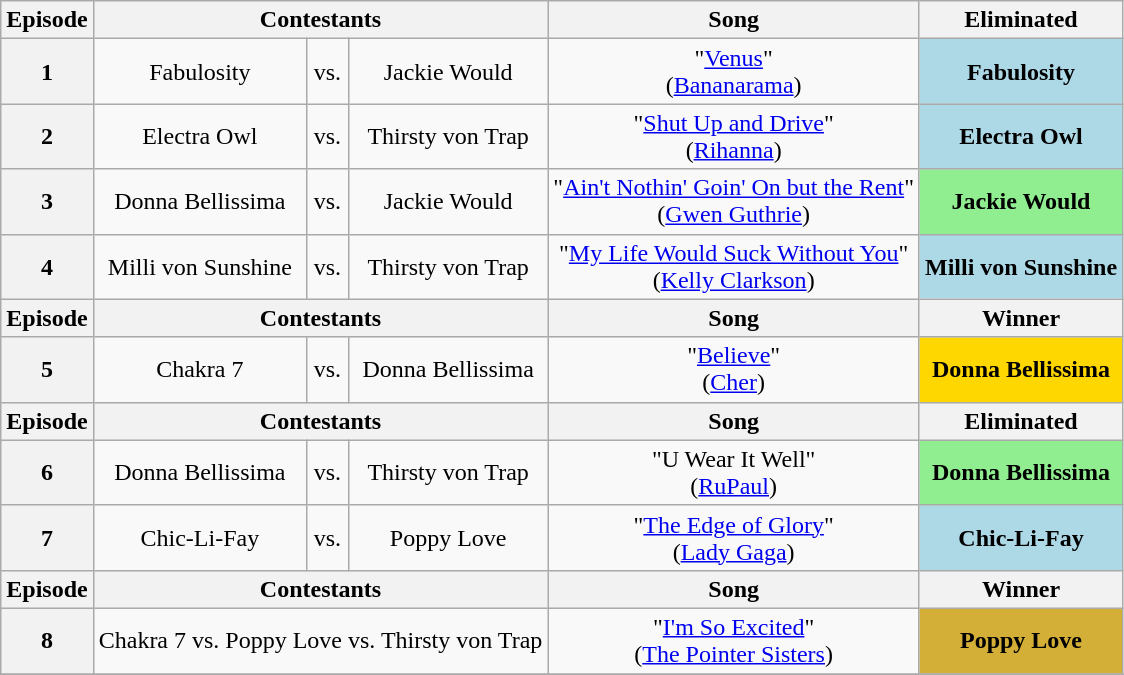<table class="wikitable" style="text-align:center">
<tr>
<th scope="col">Episode</th>
<th scope="col" colspan="3">Contestants</th>
<th scope="col">Song</th>
<th scope="col">Eliminated</th>
</tr>
<tr>
<th scope="row">1</th>
<td>Fabulosity</td>
<td>vs.</td>
<td>Jackie Would</td>
<td>"<a href='#'>Venus</a>"<br>(<a href='#'>Bananarama</a>)</td>
<td bgcolor="lightblue"><strong>Fabulosity</strong></td>
</tr>
<tr>
<th scope="row">2</th>
<td>Electra Owl</td>
<td>vs.</td>
<td>Thirsty von Trap</td>
<td>"<a href='#'>Shut Up and Drive</a>"<br>(<a href='#'>Rihanna</a>)</td>
<td bgcolor="lightblue"><strong>Electra Owl</strong></td>
</tr>
<tr>
<th scope="row">3</th>
<td>Donna Bellissima</td>
<td>vs.</td>
<td>Jackie Would</td>
<td nowrap>"<a href='#'>Ain't Nothin' Goin' On but the Rent</a>"<br>(<a href='#'>Gwen Guthrie</a>)</td>
<td bgcolor="lightgreen"><strong>Jackie Would</strong></td>
</tr>
<tr>
<th scope="row">4</th>
<td nowrap>Milli von Sunshine</td>
<td>vs.</td>
<td>Thirsty von Trap</td>
<td>"<a href='#'>My Life Would Suck Without You</a>"<br>(<a href='#'>Kelly Clarkson</a>)</td>
<td bgcolor="lightblue" nowrap><strong>Milli von Sunshine</strong></td>
</tr>
<tr>
<th scope="col">Episode</th>
<th scope="col" colspan="3">Contestants</th>
<th scope="col">Song</th>
<th scope="col">Winner</th>
</tr>
<tr>
<th scope="row">5</th>
<td>Chakra 7</td>
<td>vs.</td>
<td nowrap>Donna Bellissima</td>
<td>"<a href='#'>Believe</a>"<br>(<a href='#'>Cher</a>)</td>
<td bgcolor="gold"><strong>Donna Bellissima</strong></td>
</tr>
<tr>
<th scope="col">Episode</th>
<th scope="col" colspan="3">Contestants</th>
<th scope="col">Song</th>
<th scope="col">Eliminated</th>
</tr>
<tr>
<th scope="row">6</th>
<td>Donna Bellissima</td>
<td>vs.</td>
<td>Thirsty von Trap</td>
<td>"U Wear It Well"<br>(<a href='#'>RuPaul</a>)</td>
<td bgcolor="lightgreen"><strong>Donna Bellissima</strong></td>
</tr>
<tr>
<th scope="row">7</th>
<td>Chic-Li-Fay</td>
<td>vs.</td>
<td>Poppy Love</td>
<td>"<a href='#'>The Edge of Glory</a>"<br>(<a href='#'>Lady Gaga</a>)</td>
<td bgcolor="lightblue"><strong>Chic-Li-Fay</strong></td>
</tr>
<tr>
<th scope="col">Episode</th>
<th scope="col" colspan="3">Contestants</th>
<th scope="col">Song</th>
<th scope="col">Winner</th>
</tr>
<tr>
<th scope="row">8</th>
<td colspan="3">Chakra 7 vs. Poppy Love vs. Thirsty von Trap</td>
<td>"<a href='#'>I'm So Excited</a>"<br>(<a href='#'>The Pointer Sisters</a>)</td>
<td bgcolor="#D4AF37"><strong>Poppy Love</strong></td>
</tr>
<tr>
</tr>
</table>
